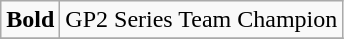<table class="wikitable">
<tr>
<td><strong>Bold</strong></td>
<td>GP2 Series Team Champion</td>
</tr>
<tr>
</tr>
</table>
